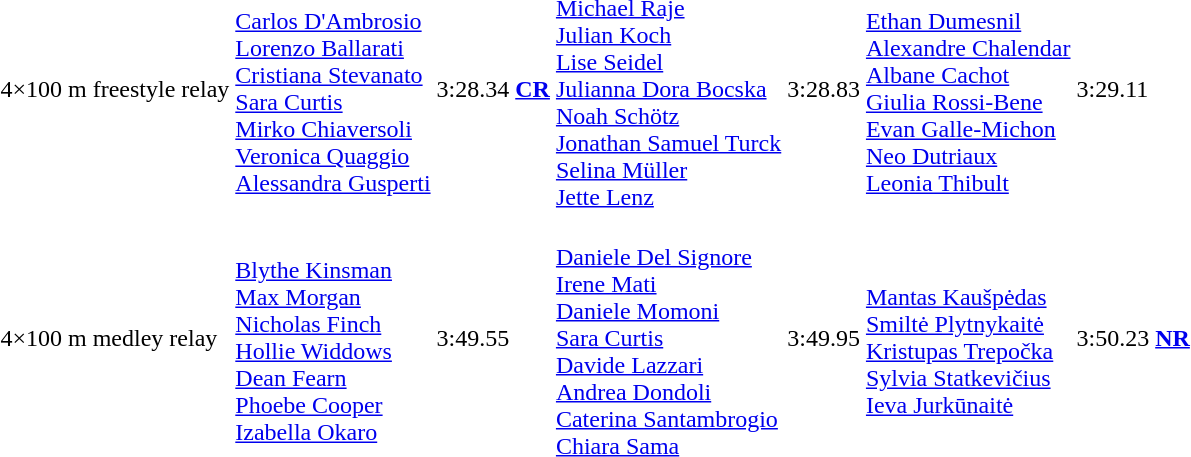<table>
<tr>
<td>4×100 m freestyle relay</td>
<td><br><a href='#'>Carlos D'Ambrosio</a><br><a href='#'>Lorenzo Ballarati</a><br><a href='#'>Cristiana Stevanato</a><br><a href='#'>Sara Curtis</a><br><a href='#'>Mirko Chiaversoli</a><br><a href='#'>Veronica Quaggio</a><br><a href='#'>Alessandra Gusperti</a></td>
<td>3:28.34	<strong><a href='#'>CR</a></strong></td>
<td><br><a href='#'>Michael Raje</a><br><a href='#'>Julian Koch</a><br><a href='#'>Lise Seidel</a><br><a href='#'>Julianna Dora Bocska</a><br><a href='#'>Noah Schötz</a><br><a href='#'>Jonathan Samuel Turck</a><br><a href='#'>Selina Müller</a><br><a href='#'>Jette Lenz</a></td>
<td>3:28.83</td>
<td><br><a href='#'>Ethan Dumesnil</a><br><a href='#'>Alexandre Chalendar</a><br><a href='#'>Albane Cachot</a><br><a href='#'>Giulia Rossi-Bene</a><br><a href='#'>Evan Galle-Michon</a><br><a href='#'>Neo Dutriaux</a><br><a href='#'>Leonia Thibult</a></td>
<td>3:29.11</td>
</tr>
<tr>
<td>4×100 m medley relay</td>
<td><br><a href='#'>Blythe Kinsman</a><br><a href='#'>Max Morgan</a><br><a href='#'>Nicholas Finch</a><br><a href='#'>Hollie Widdows</a><br><a href='#'>Dean Fearn</a><br><a href='#'>Phoebe Cooper</a><br><a href='#'>Izabella Okaro</a></td>
<td>3:49.55</td>
<td><br><a href='#'>Daniele Del Signore</a><br><a href='#'>Irene Mati</a><br><a href='#'>Daniele Momoni</a><br><a href='#'>Sara Curtis</a><br><a href='#'>Davide Lazzari</a><br><a href='#'>Andrea Dondoli</a><br><a href='#'>Caterina Santambrogio</a><br><a href='#'>Chiara Sama</a></td>
<td>3:49.95</td>
<td><br><a href='#'>Mantas Kaušpėdas</a><br><a href='#'>Smiltė Plytnykaitė</a><br><a href='#'>Kristupas Trepočka</a><br><a href='#'>Sylvia Statkevičius</a><br><a href='#'>Ieva Jurkūnaitė</a></td>
<td>3:50.23 <strong><a href='#'>NR</a></strong></td>
</tr>
</table>
